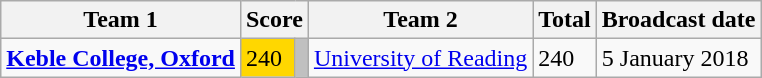<table class="wikitable">
<tr>
<th>Team 1</th>
<th colspan=2>Score</th>
<th>Team 2</th>
<th>Total</th>
<th>Broadcast date</th>
</tr>
<tr>
<td><strong><a href='#'>Keble College, Oxford</a></strong></td>
<td style="background:gold">240</td>
<td style="background:silver"></td>
<td><a href='#'>University of Reading</a></td>
<td>240</td>
<td>5 January 2018</td>
</tr>
</table>
